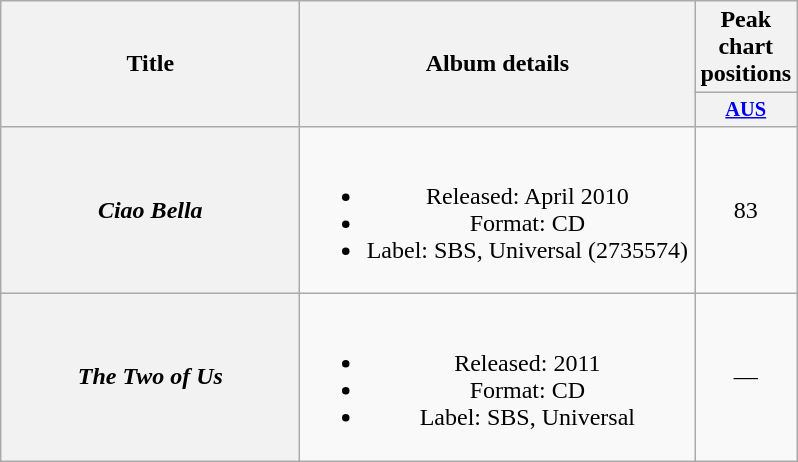<table class="wikitable plainrowheaders" style="text-align:center;" border="1">
<tr>
<th scope="col" rowspan="2" style="width:12em;">Title</th>
<th scope="col" rowspan="2" style="width:16em;">Album details</th>
<th scope="col" colspan="1">Peak chart<br>positions</th>
</tr>
<tr>
<th scope="col" style="width:3em; font-size:85%"><a href='#'>AUS</a><br></th>
</tr>
<tr>
<th scope="row"><em>Ciao Bella</em></th>
<td><br><ul><li>Released: April 2010</li><li>Format: CD</li><li>Label: SBS, Universal (2735574)</li></ul></td>
<td>83</td>
</tr>
<tr>
<th scope="row"><em>The Two of Us</em></th>
<td><br><ul><li>Released: 2011</li><li>Format: CD</li><li>Label: SBS, Universal</li></ul></td>
<td>—</td>
</tr>
</table>
